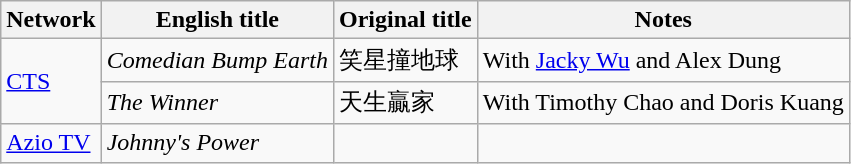<table class="wikitable sortable">
<tr>
<th>Network</th>
<th>English title</th>
<th>Original title</th>
<th class="unsortable">Notes</th>
</tr>
<tr>
<td rowspan=2><a href='#'>CTS</a></td>
<td><em>Comedian Bump Earth</em></td>
<td>笑星撞地球</td>
<td>With <a href='#'>Jacky Wu</a> and Alex Dung</td>
</tr>
<tr>
<td><em>The Winner</em></td>
<td>天生贏家</td>
<td>With Timothy Chao and Doris Kuang</td>
</tr>
<tr>
<td><a href='#'>Azio TV</a></td>
<td><em>Johnny's Power</em></td>
<td></td>
<td></td>
</tr>
</table>
